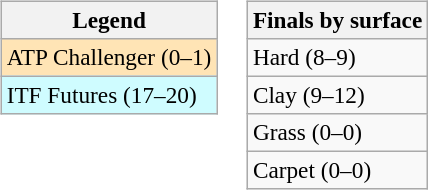<table>
<tr valign=top>
<td><br><table class=wikitable style=font-size:97%>
<tr>
<th>Legend</th>
</tr>
<tr bgcolor=moccasin>
<td>ATP Challenger (0–1)</td>
</tr>
<tr bgcolor=cffcff>
<td>ITF Futures (17–20)</td>
</tr>
</table>
</td>
<td><br><table class=wikitable style=font-size:97%>
<tr>
<th>Finals by surface</th>
</tr>
<tr>
<td>Hard (8–9)</td>
</tr>
<tr>
<td>Clay (9–12)</td>
</tr>
<tr>
<td>Grass (0–0)</td>
</tr>
<tr>
<td>Carpet (0–0)</td>
</tr>
</table>
</td>
</tr>
</table>
